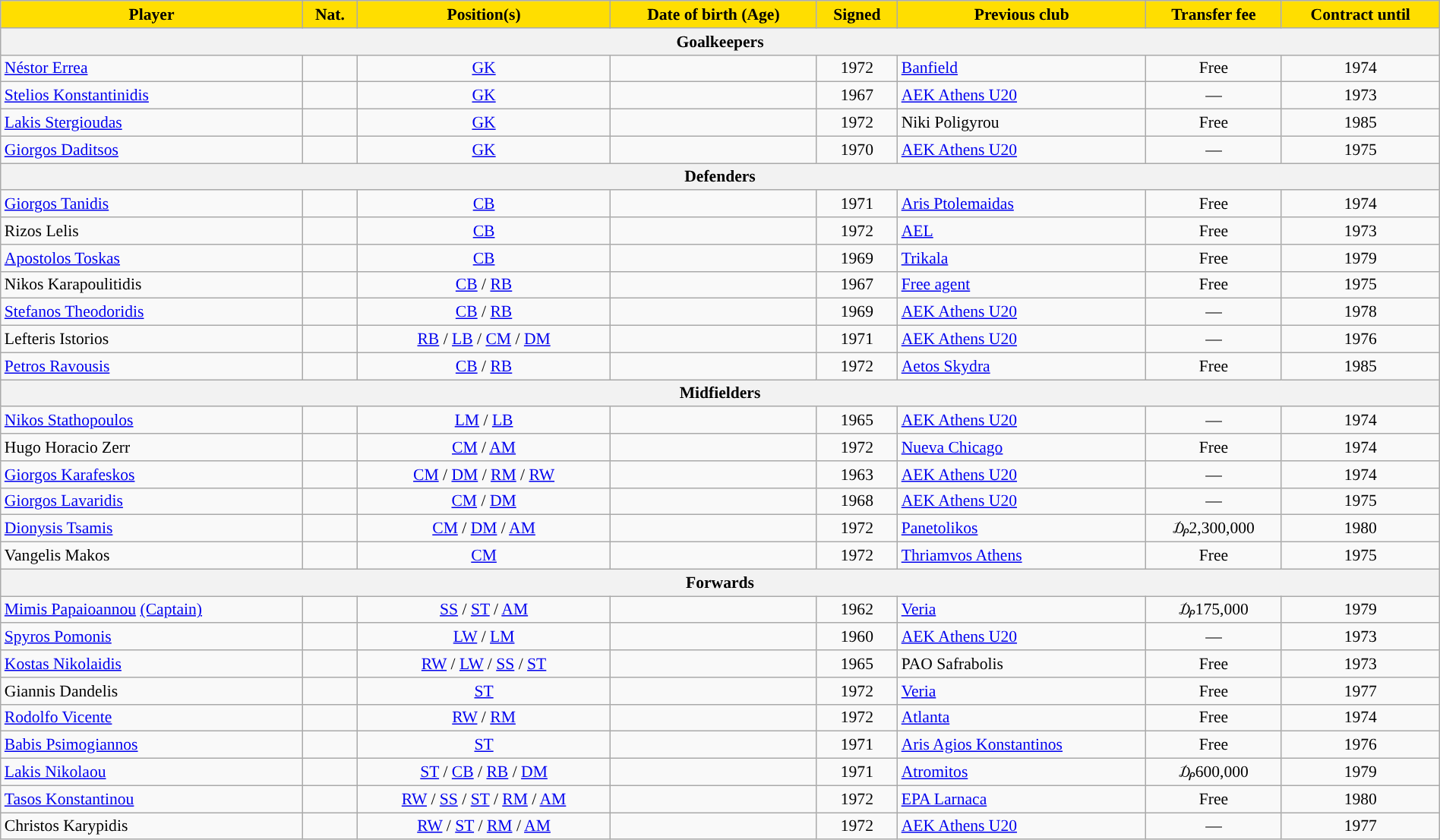<table class="wikitable" style="text-align:center; font-size:90%;width:100%;">
<tr>
<th style="background:#FFDE00">Player</th>
<th style="background:#FFDE00">Nat.</th>
<th style="background:#FFDE00">Position(s)</th>
<th style="background:#FFDE00">Date of birth (Age)</th>
<th style="background:#FFDE00">Signed</th>
<th style="background:#FFDE00">Previous club</th>
<th style="background:#FFDE00">Transfer fee</th>
<th style="background:#FFDE00">Contract until</th>
</tr>
<tr>
<th colspan="8">Goalkeepers</th>
</tr>
<tr>
<td align=left><a href='#'>Néstor Errea</a></td>
<td></td>
<td><a href='#'>GK</a></td>
<td></td>
<td>1972</td>
<td align=left> <a href='#'>Banfield</a></td>
<td>Free</td>
<td>1974</td>
</tr>
<tr>
<td align=left><a href='#'>Stelios Konstantinidis</a></td>
<td></td>
<td><a href='#'>GK</a></td>
<td></td>
<td>1967</td>
<td align=left> <a href='#'>AEK Athens U20</a></td>
<td>—</td>
<td>1973</td>
</tr>
<tr>
<td align=left><a href='#'>Lakis Stergioudas</a></td>
<td></td>
<td><a href='#'>GK</a></td>
<td></td>
<td>1972</td>
<td align=left> Niki Poligyrou</td>
<td>Free</td>
<td>1985</td>
</tr>
<tr>
<td align=left><a href='#'>Giorgos Daditsos</a></td>
<td></td>
<td><a href='#'>GK</a></td>
<td></td>
<td>1970</td>
<td align=left> <a href='#'>AEK Athens U20</a></td>
<td>—</td>
<td>1975</td>
</tr>
<tr>
<th colspan="8">Defenders</th>
</tr>
<tr>
<td align=left><a href='#'>Giorgos Tanidis</a></td>
<td></td>
<td><a href='#'>CB</a></td>
<td></td>
<td>1971</td>
<td align=left> <a href='#'>Aris Ptolemaidas</a></td>
<td>Free</td>
<td>1974</td>
</tr>
<tr>
<td align=left>Rizos Lelis</td>
<td></td>
<td><a href='#'>CB</a></td>
<td></td>
<td>1972</td>
<td align=left> <a href='#'>AEL</a></td>
<td>Free</td>
<td>1973</td>
</tr>
<tr>
<td align=left><a href='#'>Apostolos Toskas</a></td>
<td></td>
<td><a href='#'>CB</a></td>
<td></td>
<td>1969</td>
<td align=left> <a href='#'>Trikala</a></td>
<td>Free</td>
<td>1979</td>
</tr>
<tr>
<td align=left>Nikos Karapoulitidis</td>
<td></td>
<td><a href='#'>CB</a> / <a href='#'>RB</a></td>
<td></td>
<td>1967</td>
<td align=left><a href='#'>Free agent</a></td>
<td>Free</td>
<td>1975</td>
</tr>
<tr>
<td align=left><a href='#'>Stefanos Theodoridis</a></td>
<td></td>
<td><a href='#'>CB</a> / <a href='#'>RB</a></td>
<td></td>
<td>1969</td>
<td align=left> <a href='#'>AEK Athens U20</a></td>
<td>—</td>
<td>1978</td>
</tr>
<tr>
<td align=left>Lefteris Istorios</td>
<td></td>
<td><a href='#'>RB</a> / <a href='#'>LB</a> / <a href='#'>CM</a> / <a href='#'>DM</a></td>
<td></td>
<td>1971</td>
<td align=left> <a href='#'>AEK Athens U20</a></td>
<td>—</td>
<td>1976</td>
</tr>
<tr>
<td align=left><a href='#'>Petros Ravousis</a></td>
<td></td>
<td><a href='#'>CB</a> / <a href='#'>RB</a></td>
<td></td>
<td>1972</td>
<td align=left> <a href='#'>Aetos Skydra</a></td>
<td>Free</td>
<td>1985</td>
</tr>
<tr>
<th colspan="8">Midfielders</th>
</tr>
<tr>
<td align=left><a href='#'>Nikos Stathopoulos</a></td>
<td></td>
<td><a href='#'>LM</a> / <a href='#'>LB</a></td>
<td></td>
<td>1965</td>
<td align=left> <a href='#'>AEK Athens U20</a></td>
<td>—</td>
<td>1974</td>
</tr>
<tr>
<td align=left>Hugo Horacio Zerr</td>
<td></td>
<td><a href='#'>CM</a> / <a href='#'>AM</a></td>
<td></td>
<td>1972</td>
<td align=left> <a href='#'>Nueva Chicago</a></td>
<td>Free</td>
<td>1974</td>
</tr>
<tr>
<td align=left><a href='#'>Giorgos Karafeskos</a></td>
<td></td>
<td><a href='#'>CM</a> / <a href='#'>DM</a> / <a href='#'>RM</a> / <a href='#'>RW</a></td>
<td></td>
<td>1963</td>
<td align=left> <a href='#'>AEK Athens U20</a></td>
<td>—</td>
<td>1974</td>
</tr>
<tr>
<td align=left><a href='#'>Giorgos Lavaridis</a></td>
<td></td>
<td><a href='#'>CM</a> / <a href='#'>DM</a></td>
<td></td>
<td>1968</td>
<td align=left> <a href='#'>AEK Athens U20</a></td>
<td>—</td>
<td>1975</td>
</tr>
<tr>
<td align=left><a href='#'>Dionysis Tsamis</a></td>
<td></td>
<td><a href='#'>CM</a> / <a href='#'>DM</a> / <a href='#'>AM</a></td>
<td></td>
<td>1972</td>
<td align=left> <a href='#'>Panetolikos</a></td>
<td>₯2,300,000</td>
<td>1980</td>
</tr>
<tr>
<td align=left>Vangelis Makos</td>
<td></td>
<td><a href='#'>CM</a></td>
<td></td>
<td>1972</td>
<td align=left> <a href='#'>Thriamvos Athens</a></td>
<td>Free</td>
<td>1975</td>
</tr>
<tr>
<th colspan="8">Forwards</th>
</tr>
<tr>
<td align=left><a href='#'>Mimis Papaioannou</a> <a href='#'>(Captain)</a></td>
<td></td>
<td><a href='#'>SS</a> / <a href='#'>ST</a> / <a href='#'>AM</a></td>
<td></td>
<td>1962</td>
<td align=left> <a href='#'>Veria</a></td>
<td>₯175,000</td>
<td>1979</td>
</tr>
<tr>
<td align=left><a href='#'>Spyros Pomonis</a></td>
<td></td>
<td><a href='#'>LW</a> / <a href='#'>LM</a></td>
<td></td>
<td>1960</td>
<td align=left> <a href='#'>AEK Athens U20</a></td>
<td>—</td>
<td>1973</td>
</tr>
<tr>
<td align=left><a href='#'>Kostas Nikolaidis</a></td>
<td></td>
<td><a href='#'>RW</a> / <a href='#'>LW</a> / <a href='#'>SS</a> / <a href='#'>ST</a></td>
<td></td>
<td>1965</td>
<td align=left> PAO Safrabolis</td>
<td>Free</td>
<td>1973</td>
</tr>
<tr>
<td align=left>Giannis Dandelis</td>
<td></td>
<td><a href='#'>ST</a></td>
<td></td>
<td>1972</td>
<td align=left> <a href='#'>Veria</a></td>
<td>Free</td>
<td>1977</td>
</tr>
<tr>
<td align=left><a href='#'>Rodolfo Vicente</a></td>
<td></td>
<td><a href='#'>RW</a> / <a href='#'>RM</a></td>
<td></td>
<td>1972</td>
<td align=left> <a href='#'>Atlanta</a></td>
<td>Free</td>
<td>1974</td>
</tr>
<tr>
<td align=left><a href='#'>Babis Psimogiannos</a></td>
<td></td>
<td><a href='#'>ST</a></td>
<td></td>
<td>1971</td>
<td align=left> <a href='#'>Aris Agios Konstantinos</a></td>
<td>Free</td>
<td>1976</td>
</tr>
<tr>
<td align=left><a href='#'>Lakis Nikolaou</a></td>
<td></td>
<td><a href='#'>ST</a> / <a href='#'>CB</a> / <a href='#'>RB</a> / <a href='#'>DM</a></td>
<td></td>
<td>1971</td>
<td align=left> <a href='#'>Atromitos</a></td>
<td>₯600,000</td>
<td>1979</td>
</tr>
<tr>
<td align=left><a href='#'>Tasos Konstantinou</a></td>
<td></td>
<td><a href='#'>RW</a> / <a href='#'>SS</a> / <a href='#'>ST</a> / <a href='#'>RM</a> / <a href='#'>AM</a></td>
<td></td>
<td>1972</td>
<td align=left> <a href='#'>EPA Larnaca</a></td>
<td>Free</td>
<td>1980</td>
</tr>
<tr>
<td align=left>Christos Karypidis</td>
<td></td>
<td><a href='#'>RW</a> / <a href='#'>ST</a> / <a href='#'>RM</a> / <a href='#'>AM</a></td>
<td></td>
<td>1972</td>
<td align=left> <a href='#'>AEK Athens U20</a></td>
<td>—</td>
<td>1977</td>
</tr>
</table>
